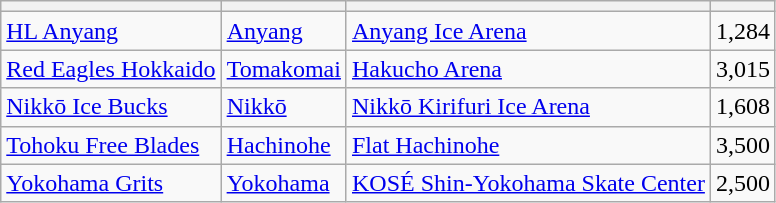<table class="wikitable sortable">
<tr>
<th></th>
<th></th>
<th></th>
<th></th>
</tr>
<tr align=left>
<td><a href='#'>HL Anyang</a></td>
<td> <a href='#'>Anyang</a></td>
<td><a href='#'>Anyang Ice Arena</a></td>
<td align=center>1,284</td>
</tr>
<tr align=left>
<td><a href='#'>Red Eagles Hokkaido</a></td>
<td> <a href='#'>Tomakomai</a></td>
<td><a href='#'>Hakucho Arena</a></td>
<td align=center>3,015</td>
</tr>
<tr align=left>
<td><a href='#'>Nikkō Ice Bucks</a></td>
<td> <a href='#'>Nikkō</a></td>
<td><a href='#'>Nikkō Kirifuri Ice Arena</a></td>
<td align=center>1,608</td>
</tr>
<tr align=left>
<td><a href='#'>Tohoku Free Blades</a></td>
<td> <a href='#'>Hachinohe</a></td>
<td><a href='#'>Flat Hachinohe</a></td>
<td align=center>3,500</td>
</tr>
<tr align=left>
<td><a href='#'>Yokohama Grits</a></td>
<td> <a href='#'>Yokohama</a></td>
<td><a href='#'>KOSÉ Shin-Yokohama Skate Center</a></td>
<td align=center>2,500</td>
</tr>
</table>
